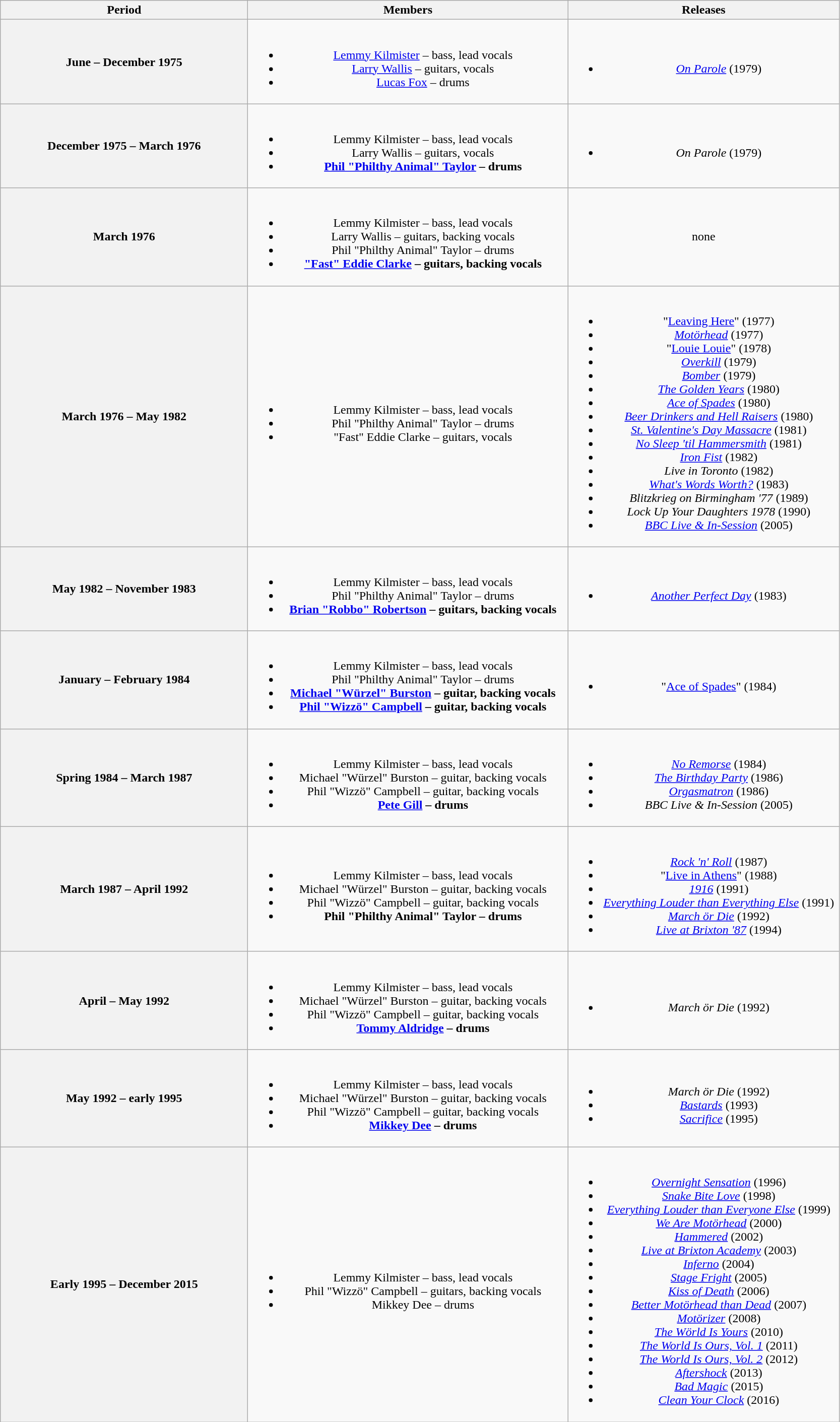<table class="wikitable plainrowheaders" style="text-align:center;">
<tr>
<th scope="col" style="width:20em;">Period</th>
<th scope="col" style="width:26em;">Members</th>
<th scope="col" style="width:22em;">Releases</th>
</tr>
<tr>
<th scope="col">June – December 1975</th>
<td><br><ul><li><a href='#'>Lemmy Kilmister</a> – bass, lead vocals</li><li><a href='#'>Larry Wallis</a> – guitars, vocals</li><li><a href='#'>Lucas Fox</a> – drums</li></ul></td>
<td><br><ul><li><em><a href='#'>On Parole</a></em> (1979) </li></ul></td>
</tr>
<tr>
<th scope="col">December 1975 – March 1976</th>
<td><br><ul><li>Lemmy Kilmister – bass, lead vocals</li><li>Larry Wallis – guitars, vocals</li><li><strong><a href='#'>Phil "Philthy Animal" Taylor</a> – drums</strong></li></ul></td>
<td><br><ul><li><em>On Parole</em> (1979) </li></ul></td>
</tr>
<tr>
<th>March 1976</th>
<td><br><ul><li>Lemmy Kilmister – bass, lead vocals</li><li>Larry Wallis – guitars, backing vocals</li><li>Phil "Philthy Animal" Taylor – drums</li><li><strong><a href='#'>"Fast" Eddie Clarke</a> – guitars, backing vocals</strong></li></ul></td>
<td>none </td>
</tr>
<tr>
<th scope="col">March 1976 – May 1982</th>
<td><br><ul><li>Lemmy Kilmister – bass, lead vocals</li><li>Phil "Philthy Animal" Taylor – drums</li><li>"Fast" Eddie Clarke – guitars, vocals</li></ul></td>
<td><br><ul><li>"<a href='#'>Leaving Here</a>" (1977)</li><li><em><a href='#'>Motörhead</a></em> (1977)</li><li>"<a href='#'>Louie Louie</a>" (1978)</li><li><em><a href='#'>Overkill</a></em> (1979)</li><li><em><a href='#'>Bomber</a></em> (1979)</li><li><em><a href='#'>The Golden Years</a></em> (1980)</li><li><em><a href='#'>Ace of Spades</a></em> (1980)</li><li><em><a href='#'>Beer Drinkers and Hell Raisers</a></em> (1980)</li><li><em><a href='#'>St. Valentine's Day Massacre</a></em> (1981)</li><li><em><a href='#'>No Sleep 'til Hammersmith</a></em> (1981)</li><li><em><a href='#'>Iron Fist</a></em> (1982)</li><li><em>Live in Toronto</em> (1982)</li><li><em><a href='#'>What's Words Worth?</a></em> (1983)</li><li><em>Blitzkrieg on Birmingham '77</em> (1989)</li><li><em>Lock Up Your Daughters 1978</em> (1990)</li><li><em><a href='#'>BBC Live & In-Session</a></em> (2005)</li></ul></td>
</tr>
<tr>
<th scope="col">May 1982 – November 1983</th>
<td><br><ul><li>Lemmy Kilmister – bass, lead vocals</li><li>Phil "Philthy Animal" Taylor – drums</li><li><strong><a href='#'>Brian "Robbo" Robertson</a> – guitars, backing vocals</strong></li></ul></td>
<td><br><ul><li><em><a href='#'>Another Perfect Day</a></em> (1983)</li></ul></td>
</tr>
<tr>
<th scope="col">January – February 1984</th>
<td><br><ul><li>Lemmy Kilmister – bass, lead vocals</li><li>Phil "Philthy Animal" Taylor – drums</li><li><strong><a href='#'>Michael "Würzel" Burston</a> – guitar, backing vocals</strong></li><li><strong><a href='#'>Phil "Wizzö" Campbell</a> – guitar, backing vocals</strong></li></ul></td>
<td><br><ul><li>"<a href='#'>Ace of Spades</a>"  (1984)</li></ul></td>
</tr>
<tr>
<th scope="col">Spring 1984 – March 1987</th>
<td><br><ul><li>Lemmy Kilmister – bass, lead vocals</li><li>Michael "Würzel" Burston – guitar, backing vocals</li><li>Phil "Wizzö" Campbell – guitar, backing vocals</li><li><strong><a href='#'>Pete Gill</a> – drums</strong></li></ul></td>
<td><br><ul><li><em><a href='#'>No Remorse</a></em> (1984) </li><li><em><a href='#'>The Birthday Party</a></em> (1986)</li><li><em><a href='#'>Orgasmatron</a></em> (1986)</li><li><em>BBC Live & In-Session</em> (2005) </li></ul></td>
</tr>
<tr>
<th scope="col">March 1987 – April 1992</th>
<td><br><ul><li>Lemmy Kilmister – bass, lead vocals</li><li>Michael "Würzel" Burston – guitar, backing vocals</li><li>Phil "Wizzö" Campbell – guitar, backing vocals</li><li><strong>Phil "Philthy Animal" Taylor – drums</strong></li></ul></td>
<td><br><ul><li><em><a href='#'>Rock 'n' Roll</a></em> (1987)</li><li>"<a href='#'>Live in Athens</a>" (1988)</li><li><em><a href='#'>1916</a></em> (1991)</li><li><em><a href='#'>Everything Louder than Everything Else</a></em> (1991)</li><li><em><a href='#'>March ör Die</a></em> (1992) </li><li><em><a href='#'>Live at Brixton '87</a></em> (1994)</li></ul></td>
</tr>
<tr>
<th scope="col">April – May 1992</th>
<td><br><ul><li>Lemmy Kilmister – bass, lead vocals</li><li>Michael "Würzel" Burston – guitar, backing vocals</li><li>Phil "Wizzö" Campbell – guitar, backing vocals</li><li><strong><a href='#'>Tommy Aldridge</a> – drums </strong></li></ul></td>
<td><br><ul><li><em>March ör Die</em> (1992) </li></ul></td>
</tr>
<tr>
<th scope="col">May 1992 – early 1995</th>
<td><br><ul><li>Lemmy Kilmister – bass, lead vocals</li><li>Michael "Würzel" Burston – guitar, backing vocals</li><li>Phil "Wizzö" Campbell – guitar, backing vocals</li><li><strong><a href='#'>Mikkey Dee</a> – drums</strong></li></ul></td>
<td><br><ul><li><em>March ör Die</em> (1992) </li><li><em><a href='#'>Bastards</a></em> (1993)</li><li><em><a href='#'>Sacrifice</a></em> (1995)</li></ul></td>
</tr>
<tr>
<th scope="col">Early 1995 – December 2015</th>
<td><br><ul><li>Lemmy Kilmister – bass, lead vocals</li><li>Phil "Wizzö" Campbell – guitars, backing vocals</li><li>Mikkey Dee – drums</li></ul></td>
<td><br><ul><li><em><a href='#'>Overnight Sensation</a></em> (1996)</li><li><em><a href='#'>Snake Bite Love</a></em> (1998)</li><li><em><a href='#'>Everything Louder than Everyone Else</a></em> (1999)</li><li><em><a href='#'>We Are Motörhead</a></em> (2000)</li><li><em><a href='#'>Hammered</a></em> (2002)</li><li><em><a href='#'>Live at Brixton Academy</a></em> (2003)</li><li><em><a href='#'>Inferno</a></em> (2004)</li><li><em><a href='#'>Stage Fright</a></em> (2005)</li><li><em><a href='#'>Kiss of Death</a></em> (2006)</li><li><em><a href='#'>Better Motörhead than Dead</a></em> (2007)</li><li><em><a href='#'>Motörizer</a></em> (2008)</li><li><em><a href='#'>The Wörld Is Yours</a></em> (2010)</li><li><em><a href='#'>The World Is Ours, Vol. 1</a></em> (2011)</li><li><em><a href='#'>The World Is Ours, Vol. 2</a></em> (2012)</li><li><em><a href='#'>Aftershock</a></em> (2013)</li><li><em><a href='#'>Bad Magic</a></em> (2015)</li><li><em><a href='#'>Clean Your Clock</a></em> (2016)</li></ul></td>
</tr>
</table>
